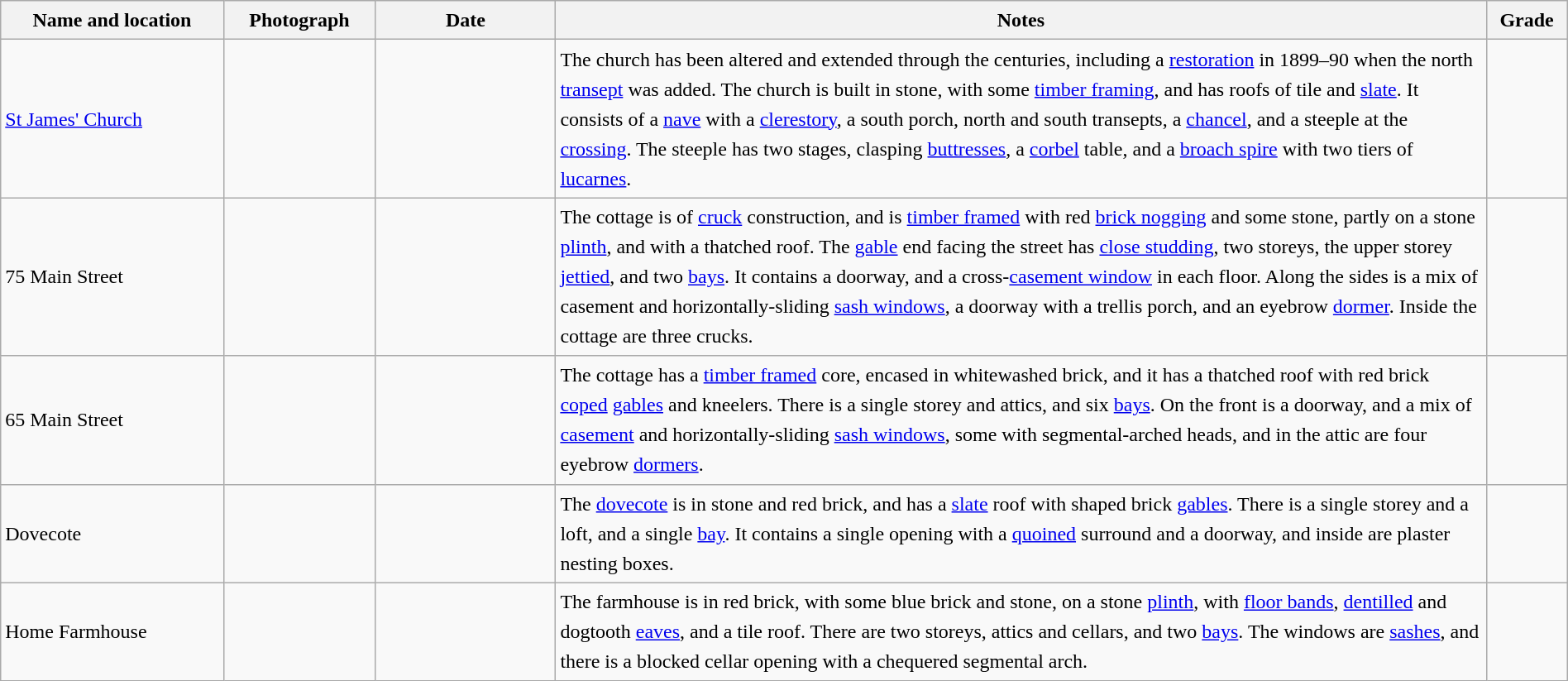<table class="wikitable sortable plainrowheaders" style="width:100%; border:0px; text-align:left; line-height:150%">
<tr>
<th scope="col"  style="width:150px">Name and location</th>
<th scope="col"  style="width:100px" class="unsortable">Photograph</th>
<th scope="col"  style="width:120px">Date</th>
<th scope="col"  style="width:650px" class="unsortable">Notes</th>
<th scope="col"  style="width:50px">Grade</th>
</tr>
<tr>
<td><a href='#'>St James' Church</a><br><small></small></td>
<td></td>
<td align="center"></td>
<td>The church has been altered and extended through the centuries, including a <a href='#'>restoration</a> in 1899–90 when the north <a href='#'>transept</a> was added.  The church is built in stone, with some <a href='#'>timber framing</a>, and has roofs of tile and <a href='#'>slate</a>.  It consists of a <a href='#'>nave</a> with a <a href='#'>clerestory</a>, a south porch, north and south transepts, a <a href='#'>chancel</a>, and a steeple at the <a href='#'>crossing</a>.  The steeple has two stages, clasping <a href='#'>buttresses</a>, a <a href='#'>corbel</a> table, and a <a href='#'>broach spire</a> with two tiers of <a href='#'>lucarnes</a>.</td>
<td align="center" ></td>
</tr>
<tr>
<td>75 Main Street<br><small></small></td>
<td></td>
<td align="center"></td>
<td>The cottage is of <a href='#'>cruck</a> construction, and is <a href='#'>timber framed</a> with red <a href='#'>brick nogging</a> and some stone, partly on a stone <a href='#'>plinth</a>, and with a thatched roof.  The <a href='#'>gable</a> end facing the street has <a href='#'>close studding</a>, two storeys, the upper storey <a href='#'>jettied</a>, and two <a href='#'>bays</a>.  It contains a doorway, and a cross-<a href='#'>casement window</a> in each floor.  Along the sides is a mix of casement and horizontally-sliding <a href='#'>sash windows</a>, a doorway with a trellis porch, and an eyebrow <a href='#'>dormer</a>.  Inside the cottage are three crucks.</td>
<td align="center" ></td>
</tr>
<tr>
<td>65 Main Street<br><small></small></td>
<td></td>
<td align="center"></td>
<td>The cottage has a <a href='#'>timber framed</a> core, encased in whitewashed brick, and it has a thatched roof with red brick <a href='#'>coped</a> <a href='#'>gables</a> and kneelers.  There is a single storey and attics, and six <a href='#'>bays</a>.  On the front is a doorway, and a mix of <a href='#'>casement</a> and horizontally-sliding <a href='#'>sash windows</a>, some with segmental-arched heads, and in the attic are four eyebrow <a href='#'>dormers</a>.</td>
<td align="center" ></td>
</tr>
<tr>
<td>Dovecote<br><small></small></td>
<td></td>
<td align="center"></td>
<td>The <a href='#'>dovecote</a> is in stone and red brick, and has a <a href='#'>slate</a> roof with shaped brick <a href='#'>gables</a>.  There is a single storey and a loft, and a single <a href='#'>bay</a>.  It contains a single opening with a <a href='#'>quoined</a> surround and a doorway, and inside are plaster nesting boxes.</td>
<td align="center" ></td>
</tr>
<tr>
<td>Home Farmhouse<br><small></small></td>
<td></td>
<td align="center"></td>
<td>The farmhouse is in red brick, with some blue brick and stone, on a stone <a href='#'>plinth</a>, with <a href='#'>floor bands</a>, <a href='#'>dentilled</a> and dogtooth <a href='#'>eaves</a>, and a tile roof.  There are two storeys, attics and cellars, and two <a href='#'>bays</a>.  The windows are <a href='#'>sashes</a>, and there is a blocked cellar opening with a chequered segmental arch.</td>
<td align="center" ></td>
</tr>
<tr>
</tr>
</table>
